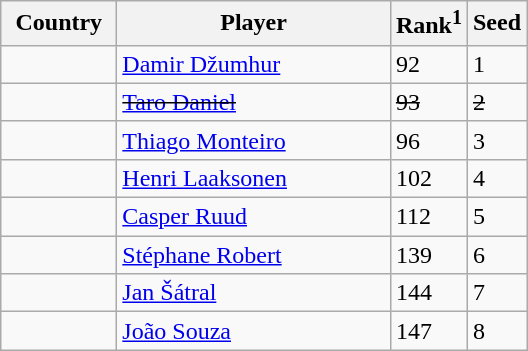<table class="sortable wikitable">
<tr>
<th width="70">Country</th>
<th width="175">Player</th>
<th>Rank<sup>1</sup></th>
<th>Seed</th>
</tr>
<tr>
<td></td>
<td><a href='#'>Damir Džumhur</a></td>
<td>92</td>
<td>1</td>
</tr>
<tr>
<td><s></s></td>
<td><s><a href='#'>Taro Daniel</a></s></td>
<td><s>93</s></td>
<td><s>2</s></td>
</tr>
<tr>
<td></td>
<td><a href='#'>Thiago Monteiro</a></td>
<td>96</td>
<td>3</td>
</tr>
<tr>
<td></td>
<td><a href='#'>Henri Laaksonen</a></td>
<td>102</td>
<td>4</td>
</tr>
<tr>
<td></td>
<td><a href='#'>Casper Ruud</a></td>
<td>112</td>
<td>5</td>
</tr>
<tr>
<td></td>
<td><a href='#'>Stéphane Robert</a></td>
<td>139</td>
<td>6</td>
</tr>
<tr>
<td></td>
<td><a href='#'>Jan Šátral</a></td>
<td>144</td>
<td>7</td>
</tr>
<tr>
<td></td>
<td><a href='#'>João Souza</a></td>
<td>147</td>
<td>8</td>
</tr>
</table>
